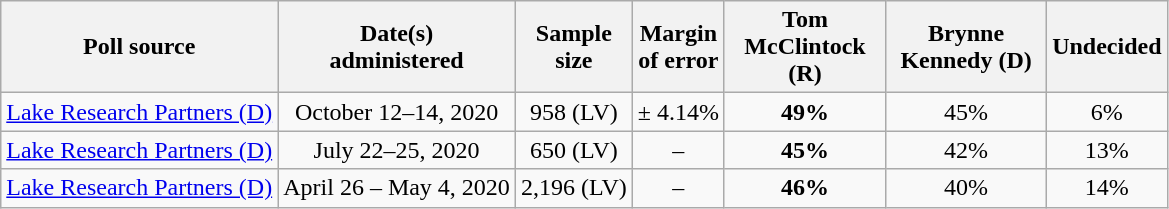<table class="wikitable" style="text-align:center;">
<tr>
<th>Poll source</th>
<th>Date(s)<br>administered</th>
<th>Sample<br>size</th>
<th>Margin<br>of error</th>
<th style="width:100px;">Tom<br>McClintock (R)</th>
<th style="width:100px;">Brynne<br>Kennedy (D)</th>
<th>Undecided</th>
</tr>
<tr>
<td style="text-align:left;"><a href='#'>Lake Research Partners (D)</a></td>
<td>October 12–14, 2020</td>
<td>958 (LV)</td>
<td>± 4.14%</td>
<td><strong>49%</strong></td>
<td>45%</td>
<td>6%</td>
</tr>
<tr>
<td style="text-align:left;"><a href='#'>Lake Research Partners (D)</a></td>
<td>July 22–25, 2020</td>
<td>650 (LV)</td>
<td>–</td>
<td><strong>45%</strong></td>
<td>42%</td>
<td>13%</td>
</tr>
<tr>
<td style="text-align:left;"><a href='#'>Lake Research Partners (D)</a></td>
<td>April 26 – May 4, 2020</td>
<td>2,196 (LV)</td>
<td>–</td>
<td><strong>46%</strong></td>
<td>40%</td>
<td>14%</td>
</tr>
</table>
